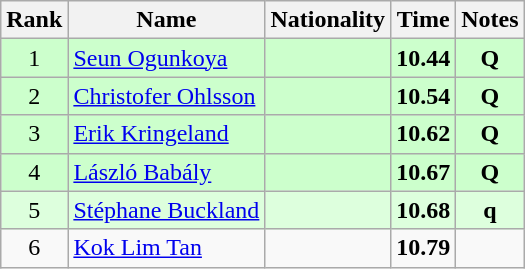<table class="wikitable sortable" style="text-align:center">
<tr>
<th>Rank</th>
<th>Name</th>
<th>Nationality</th>
<th>Time</th>
<th>Notes</th>
</tr>
<tr bgcolor=ccffcc>
<td>1</td>
<td align=left><a href='#'>Seun Ogunkoya</a></td>
<td align=left></td>
<td><strong>10.44</strong></td>
<td><strong>Q</strong></td>
</tr>
<tr bgcolor=ccffcc>
<td>2</td>
<td align=left><a href='#'>Christofer Ohlsson</a></td>
<td align=left></td>
<td><strong>10.54</strong></td>
<td><strong>Q</strong></td>
</tr>
<tr bgcolor=ccffcc>
<td>3</td>
<td align=left><a href='#'>Erik Kringeland</a></td>
<td align=left></td>
<td><strong>10.62</strong></td>
<td><strong>Q</strong></td>
</tr>
<tr bgcolor=ccffcc>
<td>4</td>
<td align=left><a href='#'>László Babály</a></td>
<td align=left></td>
<td><strong>10.67</strong></td>
<td><strong>Q</strong></td>
</tr>
<tr bgcolor=ddffdd>
<td>5</td>
<td align=left><a href='#'>Stéphane Buckland</a></td>
<td align=left></td>
<td><strong>10.68</strong></td>
<td><strong>q</strong></td>
</tr>
<tr>
<td>6</td>
<td align=left><a href='#'>Kok Lim Tan</a></td>
<td align=left></td>
<td><strong>10.79</strong></td>
<td></td>
</tr>
</table>
